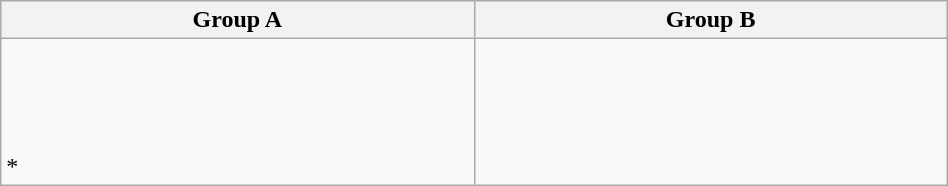<table class="wikitable" width=50%>
<tr>
<th width=50%>Group A</th>
<th width=50%>Group B</th>
</tr>
<tr>
<td valign=top><br><br>
<br>
<br>
<s></s> *<br>
</td>
<td valign=top><br><br>
<br>
<br>
<br>
</td>
</tr>
</table>
